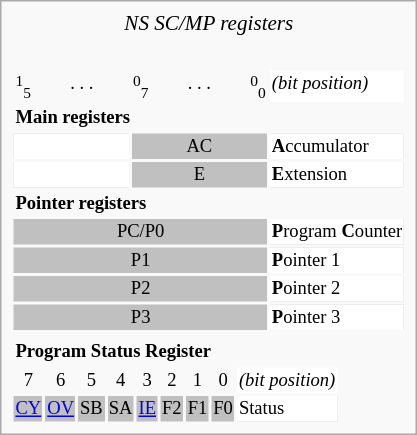<table class="infobox" style="font-size:88%;">
<tr>
<td style="text-align:center;" colspan="9"><em>NS SC/MP registers</em></td>
</tr>
<tr>
<td><br><table style="font-size:88%;">
<tr>
<td style="width:10px; text-align:center;"><sup>1</sup><sub>5</sub></td>
<td style="width:60px; text-align:center;">. . .</td>
<td style="width:10px; text-align:center;"><sup>0</sup><sub>7</sub></td>
<td style="width:60px; text-align:center;">. . .</td>
<td style="width:10px; text-align:center;"><sup>0</sup><sub>0</sub></td>
<td style="width:auto; background:white; color:black"><em>(bit position)</em></td>
</tr>
<tr>
<td colspan="6"><strong>Main registers</strong></td>
</tr>
<tr style="background:silver;color:black">
<td style="background-color:white" colspan="2"> </td>
<td style="text-align:center" colspan="3">AC</td>
<td style="background:white; color:black;"><strong>A</strong>ccumulator</td>
</tr>
<tr style="background:silver;color:black">
<td style="background-color:white" colspan="2"> </td>
<td style="text-align:center" colspan="3">E</td>
<td style="background:white; color:black;"><strong>E</strong>xtension</td>
</tr>
<tr>
<td colspan="6"><strong>Pointer registers</strong></td>
</tr>
<tr style="background:silver;color:black">
<td style="text-align:center;" colspan="5">PC/P0</td>
<td style="background:white; color:black;"><strong>P</strong>rogram <strong>C</strong>ounter</td>
</tr>
<tr style="background:silver;color:black">
<td style="text-align:center;" colspan="5">P1</td>
<td style="background:white; color:black;"><strong>P</strong>ointer 1</td>
</tr>
<tr style="background:silver;color:black">
<td style="text-align:center;" colspan="5">P2</td>
<td style="background:white; color:black;"><strong>P</strong>ointer 2</td>
</tr>
<tr style="background:silver;color:black">
<td style="text-align:center;" colspan="5">P3</td>
<td style="background:white; color:black;"><strong>P</strong>ointer 3</td>
</tr>
<tr style="background:silver;color:black">
</tr>
</table>
<table style="font-size:88%">
<tr>
<td colspan="9"><strong>Program Status Register</strong></td>
</tr>
<tr>
<td style="width:10px; text-align:center">7</td>
<td style="width:10px; text-align:center">6</td>
<td style="width:10px; text-align:center">5</td>
<td style="width:10px; text-align:center">4</td>
<td style="width:10px; text-align:center">3</td>
<td style="width:10px; text-align:center">2</td>
<td style="width:10px; text-align:center">1</td>
<td style="width:10px; text-align:center">0</td>
<td style="width:auto; background:white; color:black"><em>(bit position)</em></td>
</tr>
<tr style="background:silver;color:black">
<td style="text-align:center"><a href='#'>CY</a></td>
<td style="text-align:center"><a href='#'>OV</a></td>
<td style="text-align:center">SB</td>
<td style="text-align:center">SA</td>
<td style="text-align:center"><a href='#'>IE</a></td>
<td style="text-align:center">F2</td>
<td style="text-align:center">F1</td>
<td style="text-align:center">F0</td>
<td style="background:white; color:black">Status</td>
</tr>
</table>
</td>
</tr>
</table>
